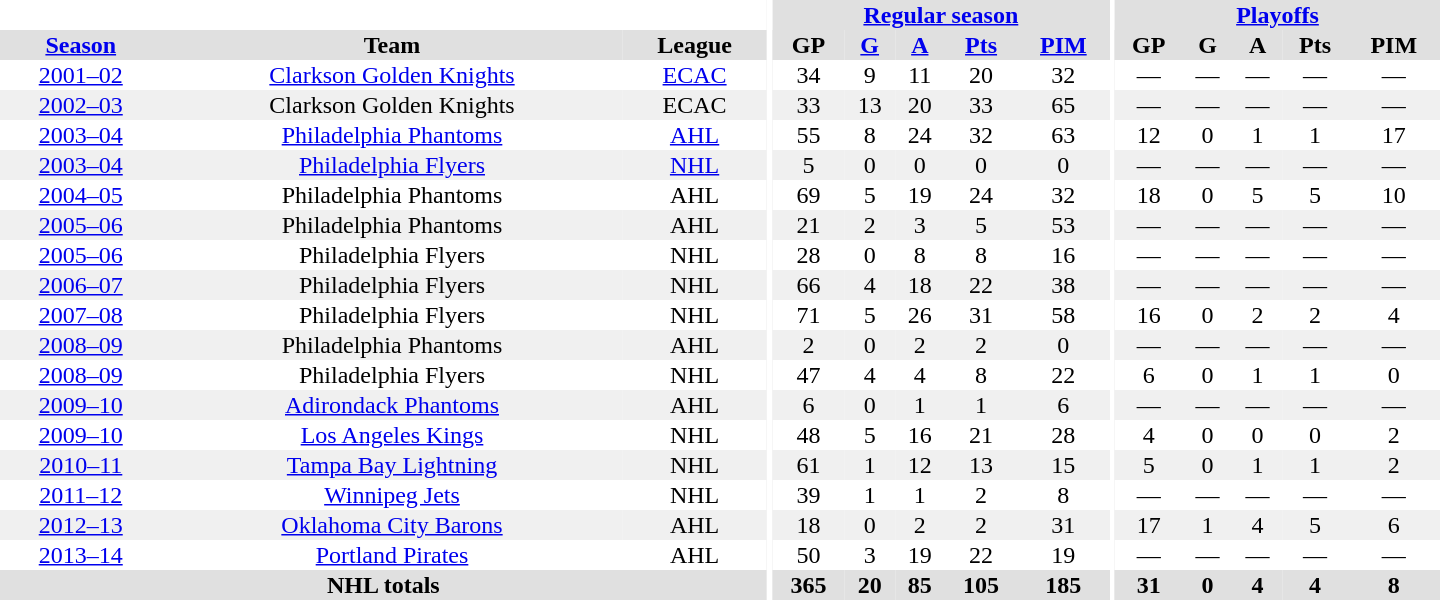<table border="0" cellpadding="1" cellspacing="0" style="text-align:center; width:60em">
<tr bgcolor="#e0e0e0">
<th colspan="3" bgcolor="#ffffff"></th>
<th rowspan="99" bgcolor="#ffffff"></th>
<th colspan="5"><a href='#'>Regular season</a></th>
<th rowspan="99" bgcolor="#ffffff"></th>
<th colspan="5"><a href='#'>Playoffs</a></th>
</tr>
<tr bgcolor="#e0e0e0">
<th><a href='#'>Season</a></th>
<th>Team</th>
<th>League</th>
<th>GP</th>
<th><a href='#'>G</a></th>
<th><a href='#'>A</a></th>
<th><a href='#'>Pts</a></th>
<th><a href='#'>PIM</a></th>
<th>GP</th>
<th>G</th>
<th>A</th>
<th>Pts</th>
<th>PIM</th>
</tr>
<tr ALIGN="center">
<td><a href='#'>2001–02</a></td>
<td><a href='#'>Clarkson Golden Knights</a></td>
<td><a href='#'>ECAC</a></td>
<td>34</td>
<td>9</td>
<td>11</td>
<td>20</td>
<td>32</td>
<td>—</td>
<td>—</td>
<td>—</td>
<td>—</td>
<td>—</td>
</tr>
<tr ALIGN="center" bgcolor="#f0f0f0">
<td><a href='#'>2002–03</a></td>
<td>Clarkson Golden Knights</td>
<td>ECAC</td>
<td>33</td>
<td>13</td>
<td>20</td>
<td>33</td>
<td>65</td>
<td>—</td>
<td>—</td>
<td>—</td>
<td>—</td>
<td>—</td>
</tr>
<tr ALIGN="center">
<td><a href='#'>2003–04</a></td>
<td><a href='#'>Philadelphia Phantoms</a></td>
<td><a href='#'>AHL</a></td>
<td>55</td>
<td>8</td>
<td>24</td>
<td>32</td>
<td>63</td>
<td>12</td>
<td>0</td>
<td>1</td>
<td>1</td>
<td>17</td>
</tr>
<tr ALIGN="center" bgcolor="#f0f0f0">
<td><a href='#'>2003–04</a></td>
<td><a href='#'>Philadelphia Flyers</a></td>
<td><a href='#'>NHL</a></td>
<td>5</td>
<td>0</td>
<td>0</td>
<td>0</td>
<td>0</td>
<td>—</td>
<td>—</td>
<td>—</td>
<td>—</td>
<td>—</td>
</tr>
<tr ALIGN="center">
<td><a href='#'>2004–05</a></td>
<td>Philadelphia Phantoms</td>
<td>AHL</td>
<td>69</td>
<td>5</td>
<td>19</td>
<td>24</td>
<td>32</td>
<td>18</td>
<td>0</td>
<td>5</td>
<td>5</td>
<td>10</td>
</tr>
<tr ALIGN="center" bgcolor="#f0f0f0">
<td><a href='#'>2005–06</a></td>
<td>Philadelphia Phantoms</td>
<td>AHL</td>
<td>21</td>
<td>2</td>
<td>3</td>
<td>5</td>
<td>53</td>
<td>—</td>
<td>—</td>
<td>—</td>
<td>—</td>
<td>—</td>
</tr>
<tr ALIGN="center">
<td><a href='#'>2005–06</a></td>
<td>Philadelphia Flyers</td>
<td>NHL</td>
<td>28</td>
<td>0</td>
<td>8</td>
<td>8</td>
<td>16</td>
<td>—</td>
<td>—</td>
<td>—</td>
<td>—</td>
<td>—</td>
</tr>
<tr ALIGN="center" bgcolor="#f0f0f0">
<td><a href='#'>2006–07</a></td>
<td>Philadelphia Flyers</td>
<td>NHL</td>
<td>66</td>
<td>4</td>
<td>18</td>
<td>22</td>
<td>38</td>
<td>—</td>
<td>—</td>
<td>—</td>
<td>—</td>
<td>—</td>
</tr>
<tr ALIGN="center">
<td><a href='#'>2007–08</a></td>
<td>Philadelphia Flyers</td>
<td>NHL</td>
<td>71</td>
<td>5</td>
<td>26</td>
<td>31</td>
<td>58</td>
<td>16</td>
<td>0</td>
<td>2</td>
<td>2</td>
<td>4</td>
</tr>
<tr ALIGN="center"  bgcolor="#f0f0f0">
<td><a href='#'>2008–09</a></td>
<td>Philadelphia Phantoms</td>
<td>AHL</td>
<td>2</td>
<td>0</td>
<td>2</td>
<td>2</td>
<td>0</td>
<td>—</td>
<td>—</td>
<td>—</td>
<td>—</td>
<td>—</td>
</tr>
<tr ALIGN="center">
<td><a href='#'>2008–09</a></td>
<td>Philadelphia Flyers</td>
<td>NHL</td>
<td>47</td>
<td>4</td>
<td>4</td>
<td>8</td>
<td>22</td>
<td>6</td>
<td>0</td>
<td>1</td>
<td>1</td>
<td>0</td>
</tr>
<tr ALIGN="center"  bgcolor="#f0f0f0">
<td><a href='#'>2009–10</a></td>
<td><a href='#'>Adirondack Phantoms</a></td>
<td>AHL</td>
<td>6</td>
<td>0</td>
<td>1</td>
<td>1</td>
<td>6</td>
<td>—</td>
<td>—</td>
<td>—</td>
<td>—</td>
<td>—</td>
</tr>
<tr ALIGN="center">
<td><a href='#'>2009–10</a></td>
<td><a href='#'>Los Angeles Kings</a></td>
<td>NHL</td>
<td>48</td>
<td>5</td>
<td>16</td>
<td>21</td>
<td>28</td>
<td>4</td>
<td>0</td>
<td>0</td>
<td>0</td>
<td>2</td>
</tr>
<tr ALIGN="center"  bgcolor="#f0f0f0">
<td><a href='#'>2010–11</a></td>
<td><a href='#'>Tampa Bay Lightning</a></td>
<td>NHL</td>
<td>61</td>
<td>1</td>
<td>12</td>
<td>13</td>
<td>15</td>
<td>5</td>
<td>0</td>
<td>1</td>
<td>1</td>
<td>2</td>
</tr>
<tr ALIGN="center">
<td><a href='#'>2011–12</a></td>
<td><a href='#'>Winnipeg Jets</a></td>
<td>NHL</td>
<td>39</td>
<td>1</td>
<td>1</td>
<td>2</td>
<td>8</td>
<td>—</td>
<td>—</td>
<td>—</td>
<td>—</td>
<td>—</td>
</tr>
<tr ALIGN="center"  bgcolor="#f0f0f0">
<td><a href='#'>2012–13</a></td>
<td><a href='#'>Oklahoma City Barons</a></td>
<td>AHL</td>
<td>18</td>
<td>0</td>
<td>2</td>
<td>2</td>
<td>31</td>
<td>17</td>
<td>1</td>
<td>4</td>
<td>5</td>
<td>6</td>
</tr>
<tr ALIGN="center">
<td><a href='#'>2013–14</a></td>
<td><a href='#'>Portland Pirates</a></td>
<td>AHL</td>
<td>50</td>
<td>3</td>
<td>19</td>
<td>22</td>
<td>19</td>
<td>—</td>
<td>—</td>
<td>—</td>
<td>—</td>
<td>—<br></td>
</tr>
<tr ALIGN="center" bgcolor="#e0e0e0">
<th colspan="3">NHL totals</th>
<th>365</th>
<th>20</th>
<th>85</th>
<th>105</th>
<th>185</th>
<th>31</th>
<th>0</th>
<th>4</th>
<th>4</th>
<th>8</th>
</tr>
</table>
